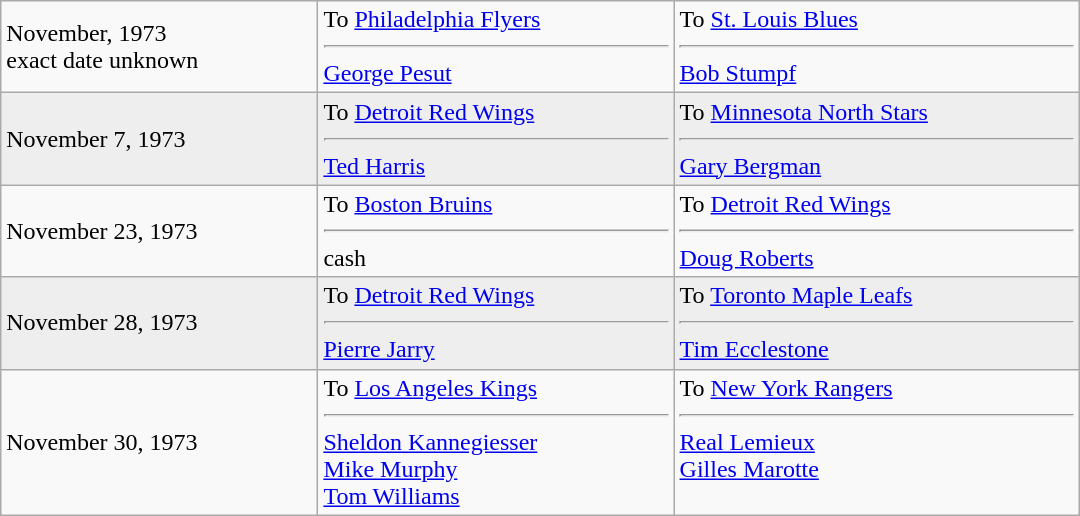<table cellspacing=0 class="wikitable" style="border:1px solid #999999; width:720px;">
<tr>
<td>November, 1973<br>exact date unknown</td>
<td valign="top">To <a href='#'>Philadelphia Flyers</a><hr><a href='#'>George Pesut</a></td>
<td valign="top">To <a href='#'>St. Louis Blues</a><hr><a href='#'>Bob Stumpf</a></td>
</tr>
<tr bgcolor="#eeeeee">
<td>November 7, 1973</td>
<td valign="top">To <a href='#'>Detroit Red Wings</a><hr><a href='#'>Ted Harris</a></td>
<td valign="top">To <a href='#'>Minnesota North Stars</a><hr><a href='#'>Gary Bergman</a></td>
</tr>
<tr>
<td>November 23, 1973</td>
<td valign="top">To <a href='#'>Boston Bruins</a><hr>cash</td>
<td valign="top">To <a href='#'>Detroit Red Wings</a><hr><a href='#'>Doug Roberts</a></td>
</tr>
<tr bgcolor="#eeeeee">
<td>November 28, 1973</td>
<td valign="top">To <a href='#'>Detroit Red Wings</a><hr><a href='#'>Pierre Jarry</a></td>
<td valign="top">To <a href='#'>Toronto Maple Leafs</a><hr><a href='#'>Tim Ecclestone</a></td>
</tr>
<tr>
<td>November 30, 1973</td>
<td valign="top">To <a href='#'>Los Angeles Kings</a><hr><a href='#'>Sheldon Kannegiesser</a><br><a href='#'>Mike Murphy</a><br><a href='#'>Tom Williams</a></td>
<td valign="top">To <a href='#'>New York Rangers</a><hr><a href='#'>Real Lemieux</a><br><a href='#'>Gilles Marotte</a></td>
</tr>
</table>
